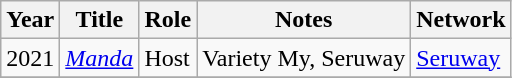<table class="wikitable">
<tr>
<th>Year</th>
<th>Title</th>
<th>Role</th>
<th>Notes</th>
<th>Network</th>
</tr>
<tr>
<td>2021</td>
<td><em><a href='#'>Manda</a></em></td>
<td>Host</td>
<td>Variety My, Seruway</td>
<td><a href='#'>Seruway</a></td>
</tr>
<tr>
</tr>
</table>
